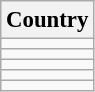<table class="wikitable" style="font-size:95%;">
<tr>
<th>Country</th>
</tr>
<tr>
<td></td>
</tr>
<tr>
<td></td>
</tr>
<tr>
<td></td>
</tr>
<tr>
<td></td>
</tr>
<tr>
<td></td>
</tr>
</table>
